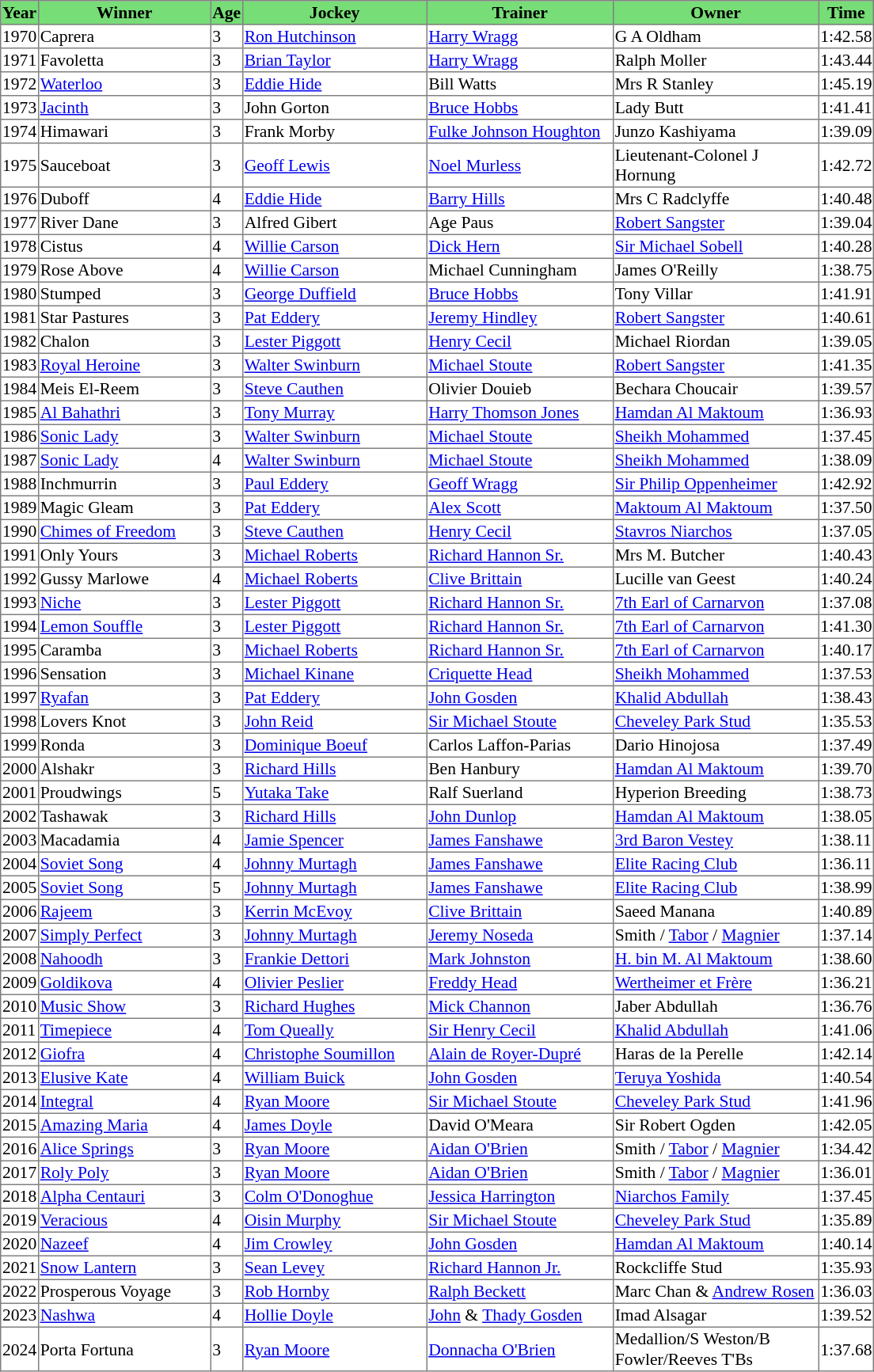<table class = "sortable" | border="1" style="border-collapse: collapse; font-size:90%">
<tr bgcolor="#77dd77" align="center">
<th>Year</th>
<th>Winner</th>
<th>Age</th>
<th>Jockey</th>
<th>Trainer</th>
<th>Owner</th>
<th>Time</th>
</tr>
<tr>
<td>1970</td>
<td width=142px>Caprera</td>
<td>3</td>
<td width=152px><a href='#'>Ron Hutchinson</a></td>
<td width=154px><a href='#'>Harry Wragg</a></td>
<td width=170px>G A Oldham</td>
<td>1:42.58</td>
</tr>
<tr>
<td>1971</td>
<td>Favoletta</td>
<td>3</td>
<td><a href='#'>Brian Taylor</a></td>
<td><a href='#'>Harry Wragg</a></td>
<td>Ralph Moller</td>
<td>1:43.44</td>
</tr>
<tr>
<td>1972</td>
<td><a href='#'>Waterloo</a></td>
<td>3</td>
<td><a href='#'>Eddie Hide</a></td>
<td>Bill Watts</td>
<td>Mrs R Stanley</td>
<td>1:45.19</td>
</tr>
<tr>
<td>1973</td>
<td><a href='#'>Jacinth</a></td>
<td>3</td>
<td>John Gorton</td>
<td><a href='#'>Bruce Hobbs</a></td>
<td>Lady Butt</td>
<td>1:41.41</td>
</tr>
<tr>
<td>1974</td>
<td>Himawari</td>
<td>3</td>
<td>Frank Morby</td>
<td><a href='#'>Fulke Johnson Houghton</a></td>
<td>Junzo Kashiyama</td>
<td>1:39.09</td>
</tr>
<tr>
<td>1975</td>
<td>Sauceboat</td>
<td>3</td>
<td><a href='#'>Geoff Lewis</a></td>
<td><a href='#'>Noel Murless</a></td>
<td>Lieutenant-Colonel J Hornung</td>
<td>1:42.72</td>
</tr>
<tr>
<td>1976</td>
<td>Duboff</td>
<td>4</td>
<td><a href='#'>Eddie Hide</a></td>
<td><a href='#'>Barry Hills</a></td>
<td>Mrs C Radclyffe</td>
<td>1:40.48</td>
</tr>
<tr>
<td>1977</td>
<td>River Dane</td>
<td>3</td>
<td>Alfred Gibert</td>
<td>Age Paus</td>
<td><a href='#'>Robert Sangster</a></td>
<td>1:39.04</td>
</tr>
<tr>
<td>1978</td>
<td>Cistus</td>
<td>4</td>
<td><a href='#'>Willie Carson</a></td>
<td><a href='#'>Dick Hern</a></td>
<td><a href='#'>Sir Michael Sobell</a></td>
<td>1:40.28</td>
</tr>
<tr>
<td>1979</td>
<td>Rose Above</td>
<td>4</td>
<td><a href='#'>Willie Carson</a></td>
<td>Michael Cunningham</td>
<td>James O'Reilly</td>
<td>1:38.75</td>
</tr>
<tr>
<td>1980</td>
<td>Stumped</td>
<td>3</td>
<td><a href='#'>George Duffield</a></td>
<td><a href='#'>Bruce Hobbs</a></td>
<td>Tony Villar</td>
<td>1:41.91</td>
</tr>
<tr>
<td>1981</td>
<td>Star Pastures</td>
<td>3</td>
<td><a href='#'>Pat Eddery</a></td>
<td><a href='#'>Jeremy Hindley</a></td>
<td><a href='#'>Robert Sangster</a></td>
<td>1:40.61</td>
</tr>
<tr>
<td>1982</td>
<td>Chalon</td>
<td>3</td>
<td><a href='#'>Lester Piggott</a></td>
<td><a href='#'>Henry Cecil</a></td>
<td>Michael Riordan</td>
<td>1:39.05</td>
</tr>
<tr>
<td>1983</td>
<td><a href='#'>Royal Heroine</a></td>
<td>3</td>
<td><a href='#'>Walter Swinburn</a></td>
<td><a href='#'>Michael Stoute</a></td>
<td><a href='#'>Robert Sangster</a></td>
<td>1:41.35</td>
</tr>
<tr>
<td>1984</td>
<td>Meis El-Reem</td>
<td>3</td>
<td><a href='#'>Steve Cauthen</a></td>
<td>Olivier Douieb</td>
<td>Bechara Choucair</td>
<td>1:39.57</td>
</tr>
<tr>
<td>1985</td>
<td><a href='#'>Al Bahathri</a></td>
<td>3</td>
<td><a href='#'>Tony Murray</a></td>
<td><a href='#'>Harry Thomson Jones</a></td>
<td><a href='#'>Hamdan Al Maktoum</a></td>
<td>1:36.93</td>
</tr>
<tr>
<td>1986</td>
<td><a href='#'>Sonic Lady</a></td>
<td>3</td>
<td><a href='#'>Walter Swinburn</a></td>
<td><a href='#'>Michael Stoute</a></td>
<td><a href='#'>Sheikh Mohammed</a></td>
<td>1:37.45</td>
</tr>
<tr>
<td>1987</td>
<td><a href='#'>Sonic Lady</a></td>
<td>4</td>
<td><a href='#'>Walter Swinburn</a></td>
<td><a href='#'>Michael Stoute</a></td>
<td><a href='#'>Sheikh Mohammed</a></td>
<td>1:38.09</td>
</tr>
<tr>
<td>1988</td>
<td>Inchmurrin</td>
<td>3</td>
<td><a href='#'>Paul Eddery</a></td>
<td><a href='#'>Geoff Wragg</a></td>
<td><a href='#'>Sir Philip Oppenheimer</a></td>
<td>1:42.92</td>
</tr>
<tr>
<td>1989</td>
<td>Magic Gleam</td>
<td>3</td>
<td><a href='#'>Pat Eddery</a></td>
<td><a href='#'>Alex Scott</a></td>
<td><a href='#'>Maktoum Al Maktoum</a></td>
<td>1:37.50</td>
</tr>
<tr>
<td>1990</td>
<td><a href='#'>Chimes of Freedom</a></td>
<td>3</td>
<td><a href='#'>Steve Cauthen</a></td>
<td><a href='#'>Henry Cecil</a></td>
<td><a href='#'>Stavros Niarchos</a></td>
<td>1:37.05</td>
</tr>
<tr>
<td>1991</td>
<td>Only Yours</td>
<td>3</td>
<td><a href='#'>Michael Roberts</a></td>
<td><a href='#'>Richard Hannon Sr.</a></td>
<td>Mrs M. Butcher</td>
<td>1:40.43</td>
</tr>
<tr>
<td>1992</td>
<td>Gussy Marlowe</td>
<td>4</td>
<td><a href='#'>Michael Roberts</a></td>
<td><a href='#'>Clive Brittain</a></td>
<td>Lucille van Geest</td>
<td>1:40.24</td>
</tr>
<tr>
<td>1993</td>
<td><a href='#'>Niche</a></td>
<td>3</td>
<td><a href='#'>Lester Piggott</a></td>
<td><a href='#'>Richard Hannon Sr.</a></td>
<td><a href='#'>7th Earl of Carnarvon</a></td>
<td>1:37.08</td>
</tr>
<tr>
<td>1994</td>
<td><a href='#'>Lemon Souffle</a></td>
<td>3</td>
<td><a href='#'>Lester Piggott</a></td>
<td><a href='#'>Richard Hannon Sr.</a></td>
<td><a href='#'>7th Earl of Carnarvon</a></td>
<td>1:41.30</td>
</tr>
<tr>
<td>1995</td>
<td>Caramba</td>
<td>3</td>
<td><a href='#'>Michael Roberts</a></td>
<td><a href='#'>Richard Hannon Sr.</a></td>
<td><a href='#'>7th Earl of Carnarvon</a></td>
<td>1:40.17</td>
</tr>
<tr>
<td>1996</td>
<td>Sensation</td>
<td>3</td>
<td><a href='#'>Michael Kinane</a></td>
<td><a href='#'>Criquette Head</a></td>
<td><a href='#'>Sheikh Mohammed</a></td>
<td>1:37.53</td>
</tr>
<tr>
<td>1997</td>
<td><a href='#'>Ryafan</a></td>
<td>3</td>
<td><a href='#'>Pat Eddery</a></td>
<td><a href='#'>John Gosden</a></td>
<td><a href='#'>Khalid Abdullah</a></td>
<td>1:38.43</td>
</tr>
<tr>
<td>1998</td>
<td>Lovers Knot</td>
<td>3</td>
<td><a href='#'>John Reid</a></td>
<td><a href='#'>Sir Michael Stoute</a></td>
<td><a href='#'>Cheveley Park Stud</a></td>
<td>1:35.53</td>
</tr>
<tr>
<td>1999</td>
<td>Ronda</td>
<td>3</td>
<td><a href='#'>Dominique Boeuf</a></td>
<td>Carlos Laffon-Parias</td>
<td>Dario Hinojosa</td>
<td>1:37.49</td>
</tr>
<tr>
<td>2000</td>
<td>Alshakr</td>
<td>3</td>
<td><a href='#'>Richard Hills</a></td>
<td>Ben Hanbury</td>
<td><a href='#'>Hamdan Al Maktoum</a></td>
<td>1:39.70</td>
</tr>
<tr>
<td>2001</td>
<td>Proudwings</td>
<td>5</td>
<td><a href='#'>Yutaka Take</a></td>
<td>Ralf Suerland</td>
<td>Hyperion Breeding</td>
<td>1:38.73</td>
</tr>
<tr>
<td>2002</td>
<td>Tashawak</td>
<td>3</td>
<td><a href='#'>Richard Hills</a></td>
<td><a href='#'>John Dunlop</a></td>
<td><a href='#'>Hamdan Al Maktoum</a></td>
<td>1:38.05</td>
</tr>
<tr>
<td>2003</td>
<td>Macadamia</td>
<td>4</td>
<td><a href='#'>Jamie Spencer</a></td>
<td><a href='#'>James Fanshawe</a></td>
<td><a href='#'>3rd Baron Vestey</a></td>
<td>1:38.11</td>
</tr>
<tr>
<td>2004</td>
<td><a href='#'>Soviet Song</a></td>
<td>4</td>
<td><a href='#'>Johnny Murtagh</a></td>
<td><a href='#'>James Fanshawe</a></td>
<td><a href='#'>Elite Racing Club</a></td>
<td>1:36.11</td>
</tr>
<tr>
<td>2005</td>
<td><a href='#'>Soviet Song</a></td>
<td>5</td>
<td><a href='#'>Johnny Murtagh</a></td>
<td><a href='#'>James Fanshawe</a></td>
<td><a href='#'>Elite Racing Club</a></td>
<td>1:38.99</td>
</tr>
<tr>
<td>2006</td>
<td><a href='#'>Rajeem</a></td>
<td>3</td>
<td><a href='#'>Kerrin McEvoy</a></td>
<td><a href='#'>Clive Brittain</a></td>
<td>Saeed Manana</td>
<td>1:40.89</td>
</tr>
<tr>
<td>2007</td>
<td><a href='#'>Simply Perfect</a></td>
<td>3</td>
<td><a href='#'>Johnny Murtagh</a></td>
<td><a href='#'>Jeremy Noseda</a></td>
<td>Smith  / <a href='#'>Tabor</a> / <a href='#'>Magnier</a></td>
<td>1:37.14</td>
</tr>
<tr>
<td>2008</td>
<td><a href='#'>Nahoodh</a></td>
<td>3</td>
<td><a href='#'>Frankie Dettori</a></td>
<td><a href='#'>Mark Johnston</a></td>
<td><a href='#'>H. bin M. Al Maktoum</a></td>
<td>1:38.60</td>
</tr>
<tr>
<td>2009</td>
<td><a href='#'>Goldikova</a></td>
<td>4</td>
<td><a href='#'>Olivier Peslier</a></td>
<td><a href='#'>Freddy Head</a></td>
<td><a href='#'>Wertheimer et Frère</a></td>
<td>1:36.21</td>
</tr>
<tr>
<td>2010</td>
<td><a href='#'>Music Show</a></td>
<td>3</td>
<td><a href='#'>Richard Hughes</a></td>
<td><a href='#'>Mick Channon</a></td>
<td>Jaber Abdullah</td>
<td>1:36.76</td>
</tr>
<tr>
<td>2011</td>
<td><a href='#'>Timepiece</a></td>
<td>4</td>
<td><a href='#'>Tom Queally</a></td>
<td><a href='#'>Sir Henry Cecil</a></td>
<td><a href='#'>Khalid Abdullah</a></td>
<td>1:41.06</td>
</tr>
<tr>
<td>2012</td>
<td><a href='#'>Giofra</a></td>
<td>4</td>
<td><a href='#'>Christophe Soumillon</a></td>
<td><a href='#'>Alain de Royer-Dupré</a></td>
<td>Haras de la Perelle</td>
<td>1:42.14</td>
</tr>
<tr>
<td>2013</td>
<td><a href='#'>Elusive Kate</a></td>
<td>4</td>
<td><a href='#'>William Buick</a></td>
<td><a href='#'>John Gosden</a></td>
<td><a href='#'>Teruya Yoshida</a></td>
<td>1:40.54</td>
</tr>
<tr>
<td>2014</td>
<td><a href='#'>Integral</a></td>
<td>4</td>
<td><a href='#'>Ryan Moore</a></td>
<td><a href='#'>Sir Michael Stoute</a></td>
<td><a href='#'>Cheveley Park Stud</a></td>
<td>1:41.96</td>
</tr>
<tr>
<td>2015</td>
<td><a href='#'>Amazing Maria</a></td>
<td>4</td>
<td><a href='#'>James Doyle</a></td>
<td>David O'Meara</td>
<td>Sir Robert Ogden</td>
<td>1:42.05</td>
</tr>
<tr>
<td>2016</td>
<td><a href='#'>Alice Springs</a></td>
<td>3</td>
<td><a href='#'>Ryan Moore</a></td>
<td><a href='#'>Aidan O'Brien</a></td>
<td>Smith  / <a href='#'>Tabor</a> / <a href='#'>Magnier</a></td>
<td>1:34.42</td>
</tr>
<tr>
<td>2017</td>
<td><a href='#'>Roly Poly</a></td>
<td>3</td>
<td><a href='#'>Ryan Moore</a></td>
<td><a href='#'>Aidan O'Brien</a></td>
<td>Smith  / <a href='#'>Tabor</a> / <a href='#'>Magnier</a></td>
<td>1:36.01</td>
</tr>
<tr>
<td>2018</td>
<td><a href='#'>Alpha Centauri</a></td>
<td>3</td>
<td><a href='#'>Colm O'Donoghue</a></td>
<td><a href='#'>Jessica Harrington</a></td>
<td><a href='#'>Niarchos Family</a></td>
<td>1:37.45</td>
</tr>
<tr>
<td>2019</td>
<td><a href='#'>Veracious</a></td>
<td>4</td>
<td><a href='#'>Oisin Murphy</a></td>
<td><a href='#'>Sir Michael Stoute</a></td>
<td><a href='#'>Cheveley Park Stud</a></td>
<td>1:35.89</td>
</tr>
<tr>
<td>2020</td>
<td><a href='#'>Nazeef</a></td>
<td>4</td>
<td><a href='#'>Jim Crowley</a></td>
<td><a href='#'>John Gosden</a></td>
<td><a href='#'>Hamdan Al Maktoum</a></td>
<td>1:40.14</td>
</tr>
<tr>
<td>2021</td>
<td><a href='#'>Snow Lantern</a></td>
<td>3</td>
<td><a href='#'>Sean Levey</a></td>
<td><a href='#'>Richard Hannon Jr.</a></td>
<td>Rockcliffe Stud</td>
<td>1:35.93</td>
</tr>
<tr>
<td>2022</td>
<td>Prosperous Voyage</td>
<td>3</td>
<td><a href='#'>Rob Hornby</a></td>
<td><a href='#'>Ralph Beckett</a></td>
<td>Marc Chan & <a href='#'>Andrew Rosen</a></td>
<td>1:36.03</td>
</tr>
<tr>
<td>2023</td>
<td><a href='#'>Nashwa</a></td>
<td>4</td>
<td><a href='#'>Hollie Doyle</a></td>
<td><a href='#'>John</a> & <a href='#'>Thady Gosden</a></td>
<td>Imad Alsagar</td>
<td>1:39.52</td>
</tr>
<tr>
<td>2024</td>
<td>Porta Fortuna</td>
<td>3</td>
<td><a href='#'>Ryan Moore</a></td>
<td><a href='#'>Donnacha O'Brien</a></td>
<td>Medallion/S Weston/B Fowler/Reeves T'Bs</td>
<td>1:37.68</td>
</tr>
</table>
